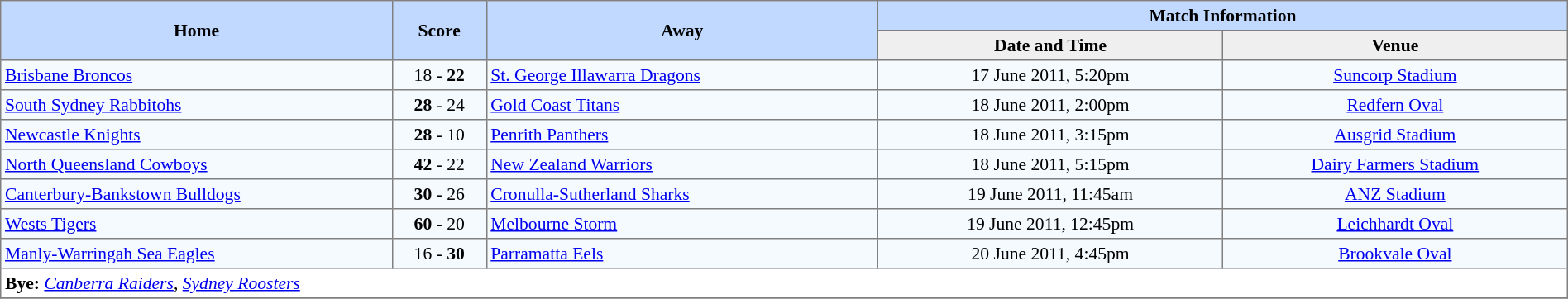<table border=1 style="border-collapse:collapse; font-size:90%; text-align:center;" cellpadding=3 cellspacing=0 width=100%>
<tr bgcolor=#C1D8FF>
<th rowspan=2 width=25%>Home</th>
<th rowspan=2 width=6%>Score</th>
<th rowspan=2 width=25%>Away</th>
<th colspan=6>Match Information</th>
</tr>
<tr bgcolor=#EFEFEF>
<th width=22%>Date and Time</th>
<th width=22%>Venue</th>
</tr>
<tr align=center bgcolor=#F5FAFF>
<td align=left> <a href='#'>Brisbane Broncos</a></td>
<td>18 - <strong>22</strong></td>
<td align=left> <a href='#'>St. George Illawarra Dragons</a></td>
<td>17 June 2011, 5:20pm</td>
<td><a href='#'>Suncorp Stadium</a></td>
</tr>
<tr align=center bgcolor=#F5FAFF>
<td align=left> <a href='#'>South Sydney Rabbitohs</a></td>
<td><strong>28</strong> - 24</td>
<td align=left> <a href='#'>Gold Coast Titans</a></td>
<td>18 June 2011, 2:00pm</td>
<td><a href='#'>Redfern Oval</a></td>
</tr>
<tr align=center bgcolor=#F5FAFF>
<td align=left> <a href='#'>Newcastle Knights</a></td>
<td><strong>28</strong> - 10</td>
<td align=left> <a href='#'>Penrith Panthers</a></td>
<td>18 June 2011, 3:15pm</td>
<td><a href='#'>Ausgrid Stadium</a></td>
</tr>
<tr align=center bgcolor=#F5FAFF>
<td align=left> <a href='#'>North Queensland Cowboys</a></td>
<td><strong>42</strong> - 22</td>
<td align=left> <a href='#'>New Zealand Warriors</a></td>
<td>18 June 2011, 5:15pm</td>
<td><a href='#'>Dairy Farmers Stadium</a></td>
</tr>
<tr align=center bgcolor=#F5FAFF>
<td align=left> <a href='#'>Canterbury-Bankstown Bulldogs</a></td>
<td><strong>30</strong> - 26</td>
<td align=left> <a href='#'>Cronulla-Sutherland Sharks</a></td>
<td>19 June 2011, 11:45am</td>
<td><a href='#'>ANZ Stadium</a></td>
</tr>
<tr align=center bgcolor=#F5FAFF>
<td align=left> <a href='#'>Wests Tigers</a></td>
<td><strong>60</strong> - 20</td>
<td align=left> <a href='#'>Melbourne Storm</a></td>
<td>19 June 2011, 12:45pm</td>
<td><a href='#'>Leichhardt Oval</a></td>
</tr>
<tr align=center bgcolor=#F5FAFF>
<td align=left> <a href='#'>Manly-Warringah Sea Eagles</a></td>
<td>16 - <strong>30</strong></td>
<td align=left> <a href='#'>Parramatta Eels</a></td>
<td>20 June 2011, 4:45pm</td>
<td><a href='#'>Brookvale Oval</a></td>
</tr>
<tr>
<td colspan="5" align="left"><strong>Bye:</strong>  <em><a href='#'>Canberra Raiders</a></em>,  <em><a href='#'>Sydney Roosters</a></em></td>
</tr>
<tr>
</tr>
</table>
